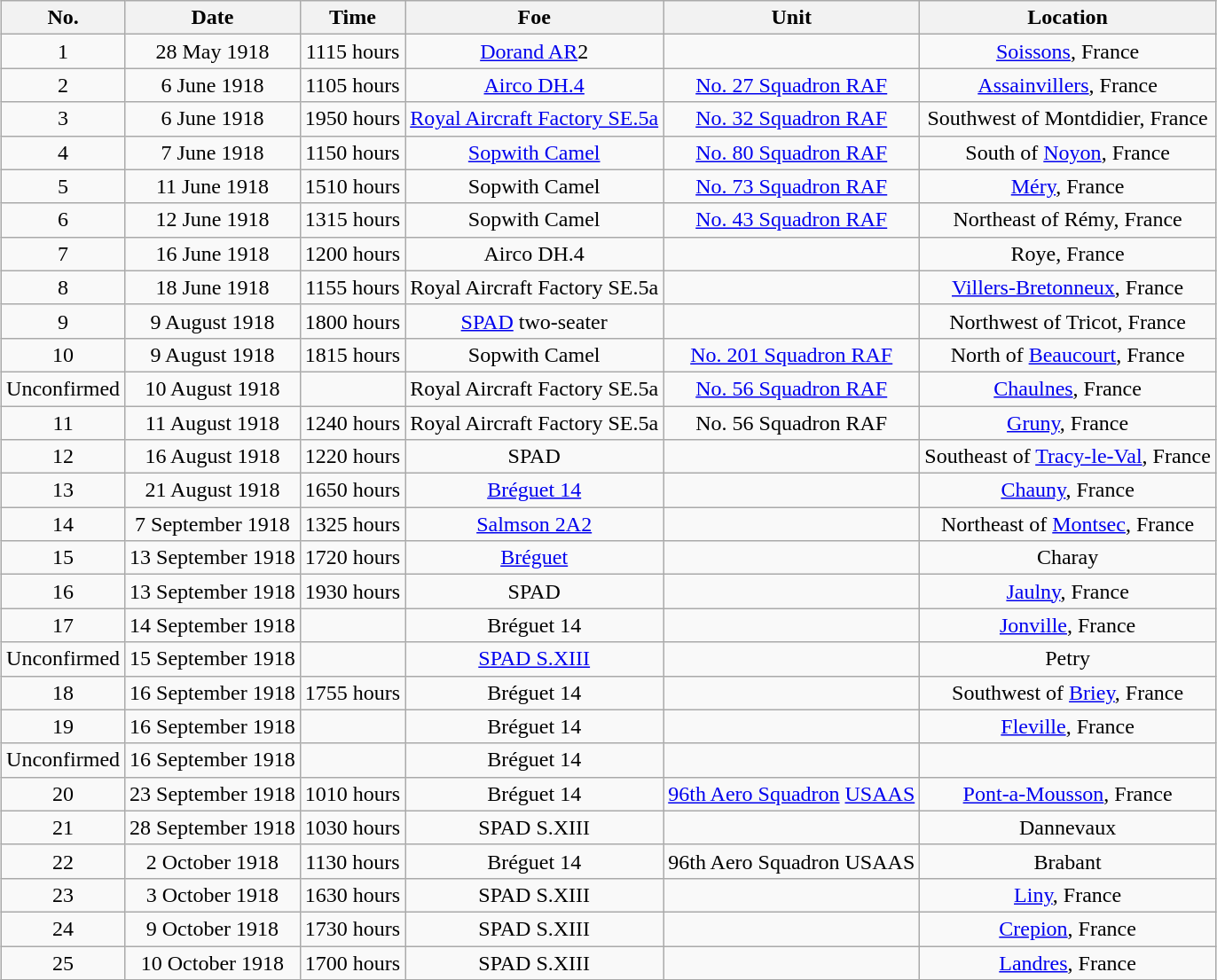<table class="wikitable" border="1" style="margin: 1em auto 1em auto">
<tr>
<th>No.</th>
<th>Date</th>
<th>Time</th>
<th>Foe</th>
<th>Unit</th>
<th>Location</th>
</tr>
<tr>
<td align="center">1</td>
<td align="center">28 May 1918</td>
<td align="center">1115 hours</td>
<td align="center"><a href='#'>Dorand AR</a>2</td>
<td align="center"></td>
<td align="center"><a href='#'>Soissons</a>, France</td>
</tr>
<tr>
<td align="center">2</td>
<td align="center">6 June 1918</td>
<td align="center">1105 hours</td>
<td align="center"><a href='#'>Airco DH.4</a></td>
<td align="center"><a href='#'>No. 27 Squadron RAF</a></td>
<td align="center"><a href='#'>Assainvillers</a>, France</td>
</tr>
<tr>
<td align="center">3</td>
<td align="center">6 June 1918</td>
<td align="center">1950 hours</td>
<td align="center"><a href='#'>Royal Aircraft Factory SE.5a</a></td>
<td align="center"><a href='#'>No. 32 Squadron RAF</a></td>
<td align="center">Southwest of Montdidier, France</td>
</tr>
<tr>
<td align="center">4</td>
<td align="center">7 June 1918</td>
<td align="center">1150 hours</td>
<td align="center"><a href='#'>Sopwith Camel</a></td>
<td align="center"><a href='#'>No. 80 Squadron RAF</a></td>
<td align="center">South of <a href='#'>Noyon</a>, France</td>
</tr>
<tr }>
<td align="center">5</td>
<td align="center">11 June 1918</td>
<td align="center">1510 hours</td>
<td align="center">Sopwith Camel</td>
<td align="center"><a href='#'>No. 73 Squadron RAF</a></td>
<td align="center"><a href='#'>Méry</a>, France</td>
</tr>
<tr>
<td align="center">6</td>
<td align="center">12 June 1918</td>
<td align="center">1315 hours</td>
<td align="center">Sopwith Camel</td>
<td align="center"><a href='#'>No. 43 Squadron RAF</a></td>
<td align="center">Northeast of Rémy, France</td>
</tr>
<tr>
<td align="center">7</td>
<td align="center">16 June 1918</td>
<td align="center">1200 hours</td>
<td align="center">Airco DH.4</td>
<td align="center"></td>
<td align="center">Roye, France</td>
</tr>
<tr>
<td align="center">8</td>
<td align="center">18 June 1918</td>
<td align="center">1155 hours</td>
<td align="center">Royal Aircraft Factory SE.5a</td>
<td align="center"></td>
<td align="center"><a href='#'>Villers-Bretonneux</a>, France</td>
</tr>
<tr>
<td align="center">9</td>
<td align="center">9 August 1918</td>
<td align="center">1800 hours</td>
<td align="center"><a href='#'>SPAD</a> two-seater</td>
<td align="center"></td>
<td align="center">Northwest of Tricot, France</td>
</tr>
<tr>
<td align="center">10</td>
<td align="center">9 August 1918</td>
<td align="center">1815 hours</td>
<td align="center">Sopwith Camel</td>
<td align="center"><a href='#'>No. 201 Squadron RAF</a></td>
<td align="center">North of <a href='#'>Beaucourt</a>, France</td>
</tr>
<tr>
<td align="center">Unconfirmed</td>
<td align="center">10 August 1918</td>
<td align="center"></td>
<td align="center">Royal Aircraft Factory SE.5a</td>
<td align="center"><a href='#'>No. 56 Squadron RAF</a></td>
<td align="center"><a href='#'>Chaulnes</a>, France</td>
</tr>
<tr>
<td align="center">11</td>
<td align="center">11 August 1918</td>
<td align="center">1240 hours</td>
<td align="center">Royal Aircraft Factory SE.5a</td>
<td align="center">No. 56 Squadron RAF</td>
<td align="center"><a href='#'>Gruny</a>, France</td>
</tr>
<tr>
<td align="center">12</td>
<td align="center">16 August 1918</td>
<td align="center">1220 hours</td>
<td align="center">SPAD</td>
<td align="center"></td>
<td align="center">Southeast of <a href='#'>Tracy-le-Val</a>, France</td>
</tr>
<tr>
<td align="center">13</td>
<td align="center">21 August 1918</td>
<td align="center">1650 hours</td>
<td align="center"><a href='#'>Bréguet 14</a></td>
<td align="center"></td>
<td align="center"><a href='#'>Chauny</a>, France</td>
</tr>
<tr>
<td align="center">14</td>
<td align="center">7 September 1918</td>
<td align="center">1325 hours</td>
<td align="center"><a href='#'>Salmson 2A2</a></td>
<td align="center"></td>
<td align="center">Northeast of <a href='#'>Montsec</a>, France</td>
</tr>
<tr>
<td align="center">15</td>
<td align="center">13 September 1918</td>
<td align="center">1720 hours</td>
<td align="center"><a href='#'>Bréguet</a></td>
<td align="center"></td>
<td align="center">Charay</td>
</tr>
<tr>
<td align="center">16</td>
<td align="center">13 September 1918</td>
<td align="center">1930 hours</td>
<td align="center">SPAD</td>
<td align="center"></td>
<td align="center"><a href='#'>Jaulny</a>, France</td>
</tr>
<tr>
<td align="center">17</td>
<td align="center">14 September 1918</td>
<td align="center"></td>
<td align="center">Bréguet 14</td>
<td align="center"></td>
<td align="center"><a href='#'>Jonville</a>, France</td>
</tr>
<tr>
<td align="center">Unconfirmed</td>
<td align="center">15 September 1918</td>
<td align="center"></td>
<td align="center"><a href='#'>SPAD S.XIII</a></td>
<td align="center"></td>
<td align="center">Petry</td>
</tr>
<tr>
<td align="center">18</td>
<td align="center">16 September 1918</td>
<td align="center">1755 hours</td>
<td align="center">Bréguet 14</td>
<td align="center"></td>
<td align="center">Southwest of <a href='#'>Briey</a>, France</td>
</tr>
<tr>
<td align="center">19</td>
<td align="center">16 September 1918</td>
<td align="center"></td>
<td align="center">Bréguet 14</td>
<td align="center"></td>
<td align="center"><a href='#'>Fleville</a>, France</td>
</tr>
<tr>
<td align="center">Unconfirmed</td>
<td align="center">16 September 1918</td>
<td align="center"></td>
<td align="center">Bréguet 14</td>
<td align="center"></td>
<td align="center"></td>
</tr>
<tr>
<td align="center">20</td>
<td align="center">23 September 1918</td>
<td align="center">1010 hours</td>
<td align="center">Bréguet 14</td>
<td align="center"><a href='#'>96th Aero Squadron</a> <a href='#'>USAAS</a></td>
<td align="center"><a href='#'>Pont-a-Mousson</a>, France</td>
</tr>
<tr>
<td align="center">21</td>
<td align="center">28 September 1918</td>
<td align="center">1030 hours</td>
<td align="center">SPAD S.XIII</td>
<td align="center"></td>
<td align="center">Dannevaux</td>
</tr>
<tr>
<td align="center">22</td>
<td align="center">2 October 1918</td>
<td align="center">1130 hours</td>
<td align="center">Bréguet 14</td>
<td align="center">96th Aero Squadron USAAS</td>
<td align="center">Brabant</td>
</tr>
<tr>
<td align="center">23</td>
<td align="center">3 October 1918</td>
<td align="center">1630 hours</td>
<td align="center">SPAD S.XIII</td>
<td align="center"></td>
<td align="center"><a href='#'>Liny</a>, France</td>
</tr>
<tr>
<td align="center">24</td>
<td align="center">9 October 1918</td>
<td align="center">1730 hours</td>
<td align="center">SPAD S.XIII</td>
<td align="center"></td>
<td align="center"><a href='#'>Crepion</a>, France</td>
</tr>
<tr>
<td align="center">25</td>
<td align="center">10 October 1918</td>
<td align="center">1700 hours</td>
<td align="center">SPAD S.XIII</td>
<td align="center"></td>
<td align="center"><a href='#'>Landres</a>, France</td>
</tr>
<tr }>
</tr>
</table>
